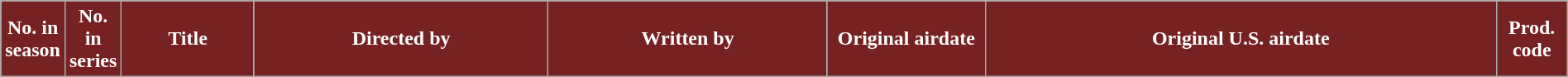<table class="wikitable plainrowheaders" style="width:100%; margin:auto;">
<tr>
<th ! style="background-color: #722; color:#fff; text-align: center;" width="20">No. in<br>season</th>
<th ! style="background-color: #722; color:#fff; text-align: center;" width="20">No. in<br>series</th>
<th ! style="background-color: #722; color:#fff; text-align: center;">Title</th>
<th ! style="background-color: #722; color:#fff; text-align: center;">Directed by</th>
<th ! style="background-color: #722; color:#fff; text-align: center;">Written by</th>
<th ! style="background-color: #722; color:#fff; text-align: center;" width="120">Original airdate</th>
<th ! style="background-color: #722; color:#fff; text-align: center;">Original U.S. airdate</th>
<th ! style="background-color: #722; color:#fff; text-align: center;" width="50">Prod.<br>code<br>



















</th>
</tr>
</table>
